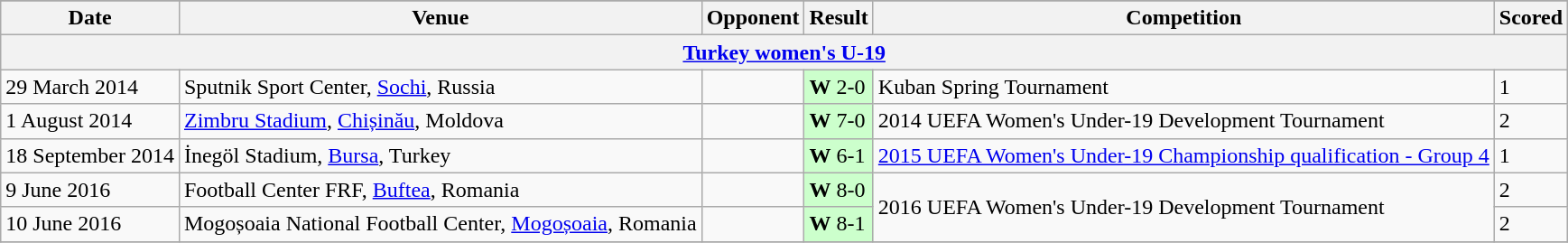<table class=wikitable>
<tr>
</tr>
<tr>
<th>Date</th>
<th>Venue</th>
<th>Opponent</th>
<th>Result</th>
<th>Competition</th>
<th>Scored</th>
</tr>
<tr>
<th colspan=6><a href='#'>Turkey women's U-19</a></th>
</tr>
<tr>
<td>29 March 2014</td>
<td>Sputnik Sport Center, <a href='#'>Sochi</a>, Russia</td>
<td></td>
<td bgcolor=ccffcc><strong>W</strong>  2-0</td>
<td>Kuban Spring Tournament</td>
<td>1</td>
</tr>
<tr>
<td>1 August 2014</td>
<td><a href='#'>Zimbru Stadium</a>, <a href='#'>Chișinău</a>, Moldova</td>
<td></td>
<td bgcolor=ccffcc><strong>W</strong>  7-0</td>
<td>2014 UEFA Women's Under-19 Development Tournament</td>
<td>2</td>
</tr>
<tr>
<td>18 September 2014</td>
<td>İnegöl Stadium, <a href='#'>Bursa</a>, Turkey</td>
<td></td>
<td bgcolor=ccffcc><strong>W</strong>  6-1</td>
<td><a href='#'>2015 UEFA Women's Under-19 Championship qualification - Group 4</a></td>
<td>1</td>
</tr>
<tr>
<td>9 June 2016</td>
<td>Football Center FRF, <a href='#'>Buftea</a>, Romania</td>
<td></td>
<td bgcolor=ccffcc><strong>W</strong>  8-0</td>
<td rowspan=2>2016 UEFA Women's Under-19 Development Tournament</td>
<td>2</td>
</tr>
<tr>
<td>10 June 2016</td>
<td>Mogoșoaia National Football Center, <a href='#'>Mogoșoaia</a>, Romania</td>
<td></td>
<td bgcolor=ccffcc><strong>W</strong>  8-1</td>
<td>2</td>
</tr>
<tr>
</tr>
</table>
